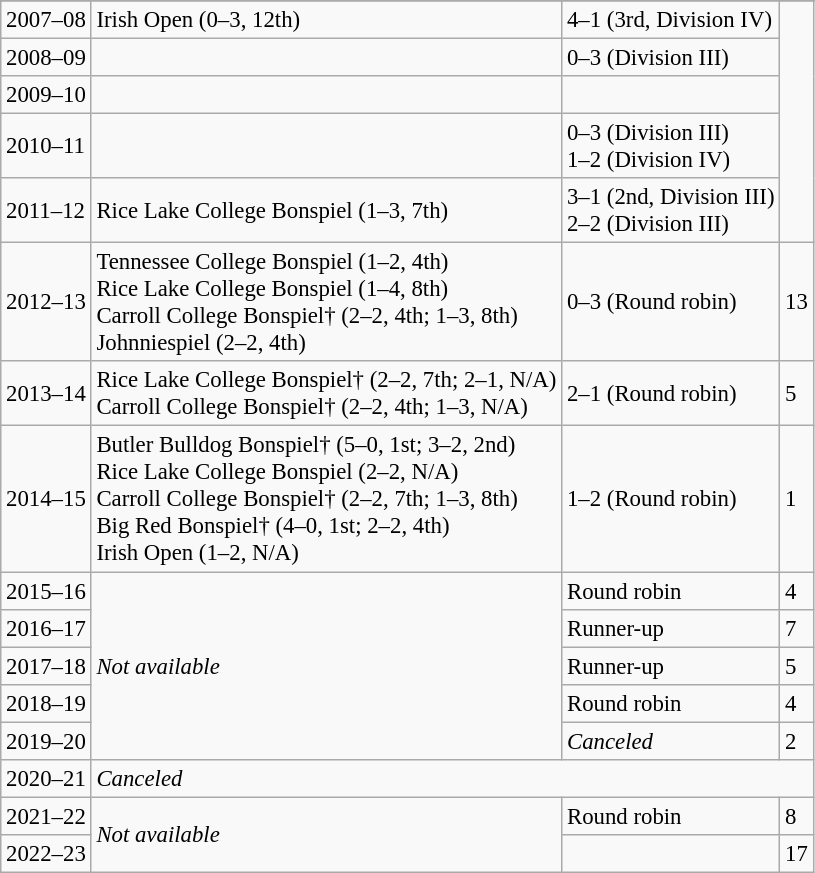<table class="wikitable" style="font-size: 95%">
<tr>
</tr>
<tr>
</tr>
<tr>
<td>2007–08</td>
<td>Irish Open (0–3, 12th)</td>
<td>4–1 (3rd, Division IV)</td>
<td rowspan=5></td>
</tr>
<tr>
<td>2008–09</td>
<td></td>
<td>0–3 (Division III)</td>
</tr>
<tr>
<td>2009–10</td>
<td></td>
<td></td>
</tr>
<tr>
<td>2010–11</td>
<td></td>
<td>0–3 (Division III) <br> 1–2 (Division IV)</td>
</tr>
<tr>
<td>2011–12</td>
<td>Rice Lake College Bonspiel (1–3, 7th)</td>
<td>3–1 (2nd, Division III) <br> 2–2 (Division III)</td>
</tr>
<tr>
<td>2012–13</td>
<td>Tennessee College Bonspiel (1–2, 4th) <br> Rice Lake College Bonspiel (1–4, 8th) <br> Carroll College Bonspiel† (2–2, 4th; 1–3, 8th) <br> Johnniespiel (2–2, 4th)</td>
<td>0–3 (Round robin)</td>
<td>13</td>
</tr>
<tr>
<td>2013–14</td>
<td>Rice Lake College Bonspiel† (2–2, 7th; 2–1, N/A) <br> Carroll College Bonspiel† (2–2, 4th; 1–3, N/A)</td>
<td>2–1 (Round robin)</td>
<td>5</td>
</tr>
<tr>
<td>2014–15</td>
<td>Butler Bulldog Bonspiel† (5–0, 1st; 3–2, 2nd) <br> Rice Lake College Bonspiel (2–2, N/A) <br> Carroll College Bonspiel† (2–2, 7th; 1–3, 8th) <br>Big Red Bonspiel† (4–0, 1st; 2–2, 4th) <br> Irish Open (1–2, N/A)</td>
<td>1–2 (Round robin)</td>
<td>1</td>
</tr>
<tr>
<td>2015–16</td>
<td rowspan=5><em>Not available</em></td>
<td>Round robin</td>
<td>4</td>
</tr>
<tr>
<td>2016–17</td>
<td>Runner-up</td>
<td>7</td>
</tr>
<tr>
<td>2017–18</td>
<td>Runner-up</td>
<td>5</td>
</tr>
<tr>
<td>2018–19</td>
<td>Round robin</td>
<td>4</td>
</tr>
<tr>
<td>2019–20</td>
<td><em>Canceled</em></td>
<td>2</td>
</tr>
<tr>
<td>2020–21</td>
<td colspan=3><em>Canceled</em></td>
</tr>
<tr>
<td>2021–22</td>
<td rowspan=3><em>Not available</em></td>
<td>Round robin</td>
<td>8</td>
</tr>
<tr>
<td>2022–23</td>
<td></td>
<td>17</td>
</tr>
</table>
